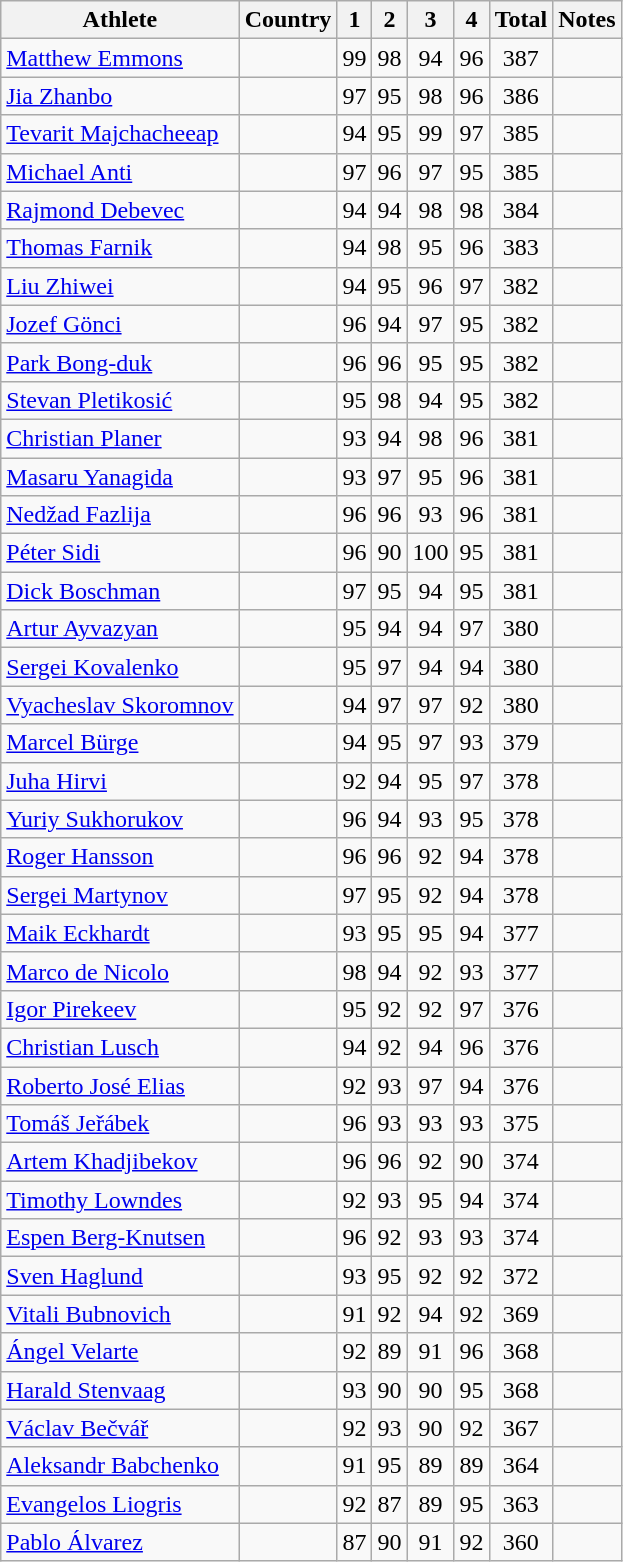<table class="wikitable sortable" style="text-align:center">
<tr>
<th>Athlete</th>
<th>Country</th>
<th>1</th>
<th>2</th>
<th>3</th>
<th>4</th>
<th>Total</th>
<th>Notes</th>
</tr>
<tr>
<td align=left><a href='#'>Matthew Emmons</a></td>
<td align=left></td>
<td>99</td>
<td>98</td>
<td>94</td>
<td>96</td>
<td>387</td>
<td></td>
</tr>
<tr>
<td align=left><a href='#'>Jia Zhanbo</a></td>
<td align=left></td>
<td>97</td>
<td>95</td>
<td>98</td>
<td>96</td>
<td>386</td>
<td></td>
</tr>
<tr>
<td align=left><a href='#'>Tevarit Majchacheeap</a></td>
<td align=left></td>
<td>94</td>
<td>95</td>
<td>99</td>
<td>97</td>
<td>385</td>
<td></td>
</tr>
<tr>
<td align=left><a href='#'>Michael Anti</a></td>
<td align=left></td>
<td>97</td>
<td>96</td>
<td>97</td>
<td>95</td>
<td>385</td>
<td></td>
</tr>
<tr>
<td align=left><a href='#'>Rajmond Debevec</a></td>
<td align=left></td>
<td>94</td>
<td>94</td>
<td>98</td>
<td>98</td>
<td>384</td>
<td></td>
</tr>
<tr>
<td align=left><a href='#'>Thomas Farnik</a></td>
<td align=left></td>
<td>94</td>
<td>98</td>
<td>95</td>
<td>96</td>
<td>383</td>
<td></td>
</tr>
<tr>
<td align=left><a href='#'>Liu Zhiwei</a></td>
<td align=left></td>
<td>94</td>
<td>95</td>
<td>96</td>
<td>97</td>
<td>382</td>
<td></td>
</tr>
<tr>
<td align=left><a href='#'>Jozef Gönci</a></td>
<td align=left></td>
<td>96</td>
<td>94</td>
<td>97</td>
<td>95</td>
<td>382</td>
<td></td>
</tr>
<tr>
<td align=left><a href='#'>Park Bong-duk</a></td>
<td align=left></td>
<td>96</td>
<td>96</td>
<td>95</td>
<td>95</td>
<td>382</td>
<td></td>
</tr>
<tr>
<td align=left><a href='#'>Stevan Pletikosić</a></td>
<td align=left></td>
<td>95</td>
<td>98</td>
<td>94</td>
<td>95</td>
<td>382</td>
<td></td>
</tr>
<tr>
<td align=left><a href='#'>Christian Planer</a></td>
<td align=left></td>
<td>93</td>
<td>94</td>
<td>98</td>
<td>96</td>
<td>381</td>
<td></td>
</tr>
<tr>
<td align=left><a href='#'>Masaru Yanagida</a></td>
<td align=left></td>
<td>93</td>
<td>97</td>
<td>95</td>
<td>96</td>
<td>381</td>
<td></td>
</tr>
<tr>
<td align=left><a href='#'>Nedžad Fazlija</a></td>
<td align=left></td>
<td>96</td>
<td>96</td>
<td>93</td>
<td>96</td>
<td>381</td>
<td></td>
</tr>
<tr>
<td align=left><a href='#'>Péter Sidi</a></td>
<td align=left></td>
<td>96</td>
<td>90</td>
<td>100</td>
<td>95</td>
<td>381</td>
<td></td>
</tr>
<tr>
<td align=left><a href='#'>Dick Boschman</a></td>
<td align=left></td>
<td>97</td>
<td>95</td>
<td>94</td>
<td>95</td>
<td>381</td>
<td></td>
</tr>
<tr>
<td align=left><a href='#'>Artur Ayvazyan</a></td>
<td align=left></td>
<td>95</td>
<td>94</td>
<td>94</td>
<td>97</td>
<td>380</td>
<td></td>
</tr>
<tr>
<td align=left><a href='#'>Sergei Kovalenko</a></td>
<td align=left></td>
<td>95</td>
<td>97</td>
<td>94</td>
<td>94</td>
<td>380</td>
<td></td>
</tr>
<tr>
<td align=left><a href='#'>Vyacheslav Skoromnov</a></td>
<td align=left></td>
<td>94</td>
<td>97</td>
<td>97</td>
<td>92</td>
<td>380</td>
<td></td>
</tr>
<tr>
<td align=left><a href='#'>Marcel Bürge</a></td>
<td align=left></td>
<td>94</td>
<td>95</td>
<td>97</td>
<td>93</td>
<td>379</td>
<td></td>
</tr>
<tr>
<td align=left><a href='#'>Juha Hirvi</a></td>
<td align=left></td>
<td>92</td>
<td>94</td>
<td>95</td>
<td>97</td>
<td>378</td>
<td></td>
</tr>
<tr>
<td align=left><a href='#'>Yuriy Sukhorukov</a></td>
<td align=left></td>
<td>96</td>
<td>94</td>
<td>93</td>
<td>95</td>
<td>378</td>
<td></td>
</tr>
<tr>
<td align=left><a href='#'>Roger Hansson</a></td>
<td align=left></td>
<td>96</td>
<td>96</td>
<td>92</td>
<td>94</td>
<td>378</td>
<td></td>
</tr>
<tr>
<td align=left><a href='#'>Sergei Martynov</a></td>
<td align=left></td>
<td>97</td>
<td>95</td>
<td>92</td>
<td>94</td>
<td>378</td>
<td></td>
</tr>
<tr>
<td align=left><a href='#'>Maik Eckhardt</a></td>
<td align=left></td>
<td>93</td>
<td>95</td>
<td>95</td>
<td>94</td>
<td>377</td>
<td></td>
</tr>
<tr>
<td align=left><a href='#'>Marco de Nicolo</a></td>
<td align=left></td>
<td>98</td>
<td>94</td>
<td>92</td>
<td>93</td>
<td>377</td>
<td></td>
</tr>
<tr>
<td align=left><a href='#'>Igor Pirekeev</a></td>
<td align=left></td>
<td>95</td>
<td>92</td>
<td>92</td>
<td>97</td>
<td>376</td>
<td></td>
</tr>
<tr>
<td align=left><a href='#'>Christian Lusch</a></td>
<td align=left></td>
<td>94</td>
<td>92</td>
<td>94</td>
<td>96</td>
<td>376</td>
<td></td>
</tr>
<tr>
<td align=left><a href='#'>Roberto José Elias</a></td>
<td align=left></td>
<td>92</td>
<td>93</td>
<td>97</td>
<td>94</td>
<td>376</td>
<td></td>
</tr>
<tr>
<td align=left><a href='#'>Tomáš Jeřábek</a></td>
<td align=left></td>
<td>96</td>
<td>93</td>
<td>93</td>
<td>93</td>
<td>375</td>
<td></td>
</tr>
<tr>
<td align=left><a href='#'>Artem Khadjibekov</a></td>
<td align=left></td>
<td>96</td>
<td>96</td>
<td>92</td>
<td>90</td>
<td>374</td>
<td></td>
</tr>
<tr>
<td align=left><a href='#'>Timothy Lowndes</a></td>
<td align=left></td>
<td>92</td>
<td>93</td>
<td>95</td>
<td>94</td>
<td>374</td>
<td></td>
</tr>
<tr>
<td align=left><a href='#'>Espen Berg-Knutsen</a></td>
<td align=left></td>
<td>96</td>
<td>92</td>
<td>93</td>
<td>93</td>
<td>374</td>
<td></td>
</tr>
<tr>
<td align=left><a href='#'>Sven Haglund</a></td>
<td align=left></td>
<td>93</td>
<td>95</td>
<td>92</td>
<td>92</td>
<td>372</td>
<td></td>
</tr>
<tr>
<td align=left><a href='#'>Vitali Bubnovich</a></td>
<td align=left></td>
<td>91</td>
<td>92</td>
<td>94</td>
<td>92</td>
<td>369</td>
<td></td>
</tr>
<tr>
<td align=left><a href='#'>Ángel Velarte</a></td>
<td align=left></td>
<td>92</td>
<td>89</td>
<td>91</td>
<td>96</td>
<td>368</td>
<td></td>
</tr>
<tr>
<td align=left><a href='#'>Harald Stenvaag</a></td>
<td align=left></td>
<td>93</td>
<td>90</td>
<td>90</td>
<td>95</td>
<td>368</td>
<td></td>
</tr>
<tr>
<td align=left><a href='#'>Václav Bečvář</a></td>
<td align=left></td>
<td>92</td>
<td>93</td>
<td>90</td>
<td>92</td>
<td>367</td>
<td></td>
</tr>
<tr>
<td align=left><a href='#'>Aleksandr Babchenko</a></td>
<td align=left></td>
<td>91</td>
<td>95</td>
<td>89</td>
<td>89</td>
<td>364</td>
<td></td>
</tr>
<tr>
<td align=left><a href='#'>Evangelos Liogris</a></td>
<td align=left></td>
<td>92</td>
<td>87</td>
<td>89</td>
<td>95</td>
<td>363</td>
<td></td>
</tr>
<tr>
<td align=left><a href='#'>Pablo Álvarez</a></td>
<td align=left></td>
<td>87</td>
<td>90</td>
<td>91</td>
<td>92</td>
<td>360</td>
<td></td>
</tr>
</table>
